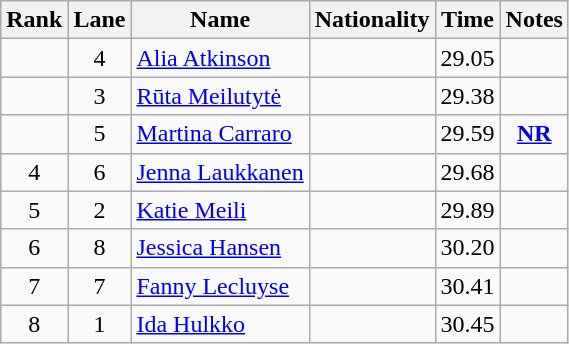<table class="wikitable sortable" style="text-align:center">
<tr>
<th>Rank</th>
<th>Lane</th>
<th>Name</th>
<th>Nationality</th>
<th>Time</th>
<th>Notes</th>
</tr>
<tr>
<td></td>
<td>4</td>
<td align=left><a href='#'>Alia Atkinson</a></td>
<td align=left></td>
<td>29.05</td>
<td></td>
</tr>
<tr>
<td></td>
<td>3</td>
<td align=left><a href='#'>Rūta Meilutytė</a></td>
<td align=left></td>
<td>29.38</td>
<td></td>
</tr>
<tr>
<td></td>
<td>5</td>
<td align=left><a href='#'>Martina Carraro</a></td>
<td align=left></td>
<td>29.59</td>
<td><strong><a href='#'>NR</a></strong></td>
</tr>
<tr>
<td>4</td>
<td>6</td>
<td align=left><a href='#'>Jenna Laukkanen</a></td>
<td align=left></td>
<td>29.68</td>
<td></td>
</tr>
<tr>
<td>5</td>
<td>2</td>
<td align=left><a href='#'>Katie Meili</a></td>
<td align=left></td>
<td>29.89</td>
<td></td>
</tr>
<tr>
<td>6</td>
<td>8</td>
<td align=left><a href='#'>Jessica Hansen</a></td>
<td align=left></td>
<td>30.20</td>
<td></td>
</tr>
<tr>
<td>7</td>
<td>7</td>
<td align=left><a href='#'>Fanny Lecluyse</a></td>
<td align=left></td>
<td>30.41</td>
<td></td>
</tr>
<tr>
<td>8</td>
<td>1</td>
<td align=left><a href='#'>Ida Hulkko</a></td>
<td align=left></td>
<td>30.45</td>
<td></td>
</tr>
</table>
